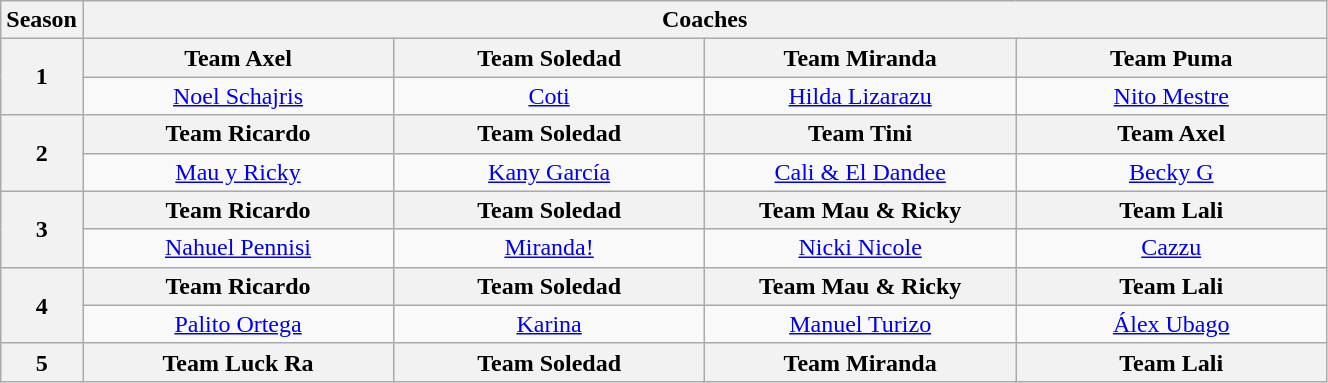<table class="wikitable" style="text-align: center">
<tr>
<th>Season</th>
<th colspan="4">Coaches</th>
</tr>
<tr>
<th scope="row" rowspan="2">1</th>
<th width="200">Team Axel</th>
<th width="200">Team Soledad</th>
<th width="200">Team Miranda</th>
<th width="200">Team Puma</th>
</tr>
<tr>
<td><a href='#'>Noel Schajris</a></td>
<td><a href='#'>Coti</a></td>
<td><a href='#'>Hilda Lizarazu</a></td>
<td><a href='#'>Nito Mestre</a></td>
</tr>
<tr>
<th scope="row" rowspan="2">2</th>
<th>Team Ricardo</th>
<th>Team Soledad</th>
<th>Team Tini</th>
<th>Team Axel</th>
</tr>
<tr>
<td><a href='#'>Mau y Ricky</a></td>
<td><a href='#'>Kany García</a></td>
<td><a href='#'>Cali & El Dandee</a></td>
<td><a href='#'>Becky G</a></td>
</tr>
<tr>
<th scope="row" rowspan="2">3</th>
<th>Team Ricardo</th>
<th>Team Soledad</th>
<th>Team Mau & Ricky</th>
<th>Team Lali</th>
</tr>
<tr>
<td><a href='#'>Nahuel Pennisi</a></td>
<td><a href='#'>Miranda!</a></td>
<td><a href='#'>Nicki Nicole</a></td>
<td><a href='#'>Cazzu</a></td>
</tr>
<tr>
<th scope="row" rowspan="2">4</th>
<th>Team Ricardo</th>
<th>Team Soledad</th>
<th>Team Mau & Ricky</th>
<th>Team Lali</th>
</tr>
<tr>
<td><a href='#'>Palito Ortega</a></td>
<td><a href='#'>Karina</a></td>
<td><a href='#'>Manuel Turizo</a></td>
<td><a href='#'>Álex Ubago</a></td>
</tr>
<tr>
<th scope="row" rowspan="2">5</th>
<th>Team Luck Ra</th>
<th>Team Soledad</th>
<th>Team Miranda</th>
<th>Team Lali</th>
</tr>
</table>
